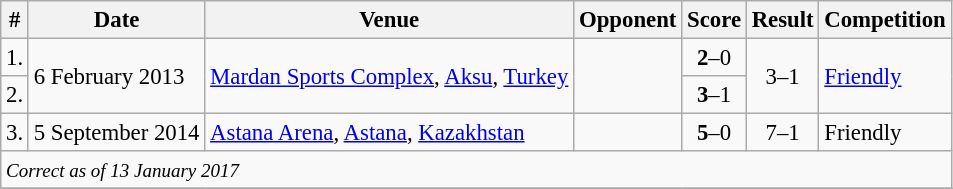<table class="wikitable" style="font-size:95%;">
<tr>
<th>#</th>
<th>Date</th>
<th>Venue</th>
<th>Opponent</th>
<th>Score</th>
<th>Result</th>
<th>Competition</th>
</tr>
<tr>
<td>1.</td>
<td rowspan=2>6 February 2013</td>
<td rowspan=2><a href='#'>Mardan Sports Complex</a>, <a href='#'>Aksu</a>, <a href='#'>Turkey</a></td>
<td rowspan=2></td>
<td align=center><strong>2</strong>–0</td>
<td rowspan=2 align=center>3–1</td>
<td rowspan=2><a href='#'>Friendly</a></td>
</tr>
<tr>
<td>2.</td>
<td align=center><strong>3</strong>–1</td>
</tr>
<tr>
<td>3.</td>
<td>5 September 2014</td>
<td><a href='#'>Astana Arena</a>, <a href='#'>Astana</a>, <a href='#'>Kazakhstan</a></td>
<td></td>
<td align=center><strong>5</strong>–0</td>
<td align=center>7–1</td>
<td>Friendly</td>
</tr>
<tr>
<td colspan="12"><small><em>Correct as of 13 January 2017</em></small></td>
</tr>
<tr>
</tr>
</table>
